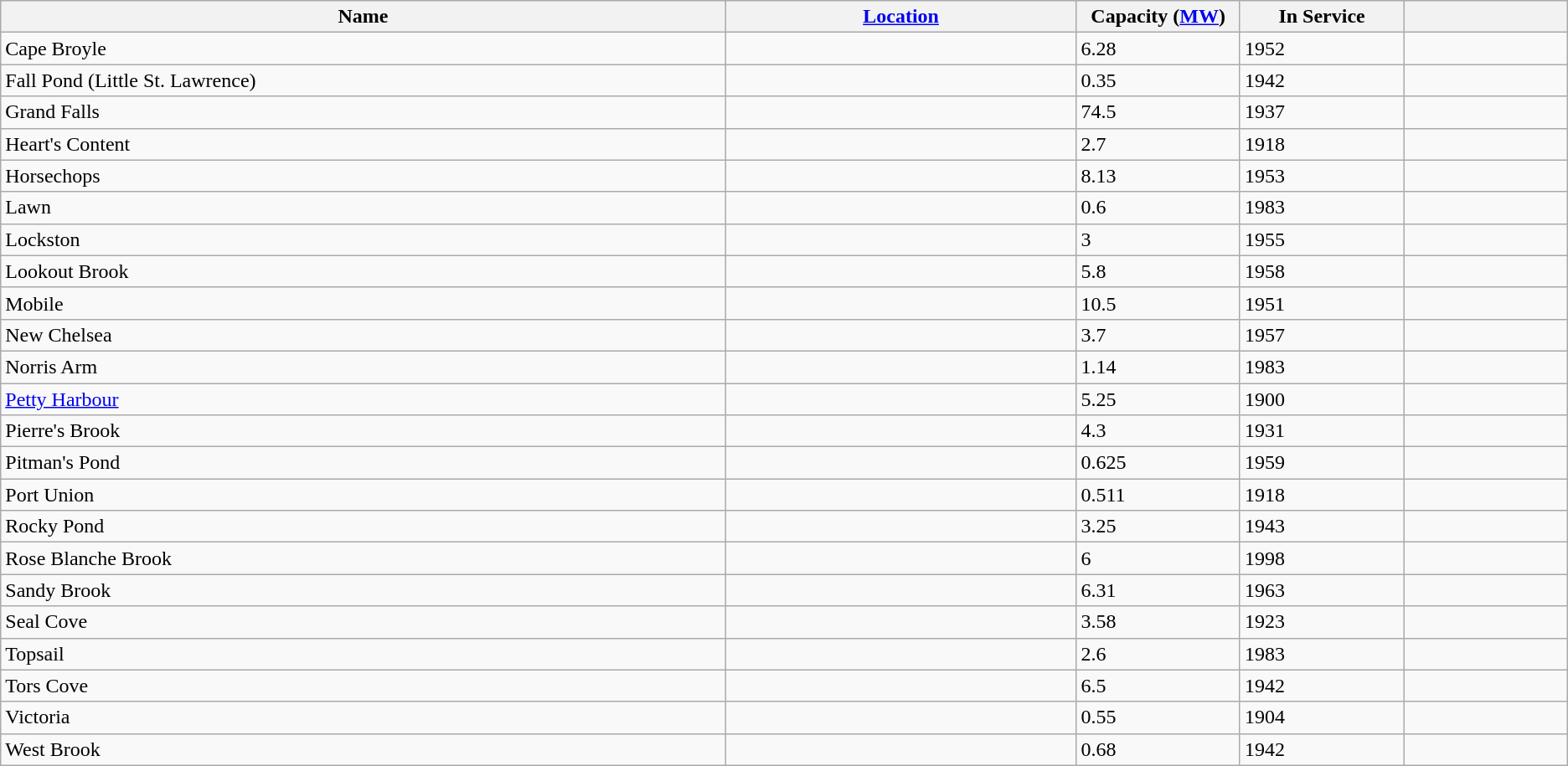<table class="wikitable sortable">
<tr>
<th width="31%">Name</th>
<th width="15%"><a href='#'>Location</a></th>
<th width="7%">Capacity (<a href='#'>MW</a>)</th>
<th width="7%">In Service</th>
<th width="7%" class="unsortable"></th>
</tr>
<tr>
<td>Cape Broyle</td>
<td></td>
<td>6.28</td>
<td>1952</td>
<td></td>
</tr>
<tr>
<td>Fall Pond (Little St. Lawrence)</td>
<td></td>
<td>0.35</td>
<td>1942</td>
<td></td>
</tr>
<tr>
<td>Grand Falls</td>
<td></td>
<td>74.5</td>
<td>1937</td>
<td></td>
</tr>
<tr>
<td>Heart's Content</td>
<td></td>
<td>2.7</td>
<td>1918</td>
<td></td>
</tr>
<tr>
<td>Horsechops</td>
<td></td>
<td>8.13</td>
<td>1953</td>
<td></td>
</tr>
<tr>
<td>Lawn</td>
<td></td>
<td>0.6</td>
<td>1983</td>
<td></td>
</tr>
<tr>
<td>Lockston</td>
<td></td>
<td>3</td>
<td>1955</td>
<td></td>
</tr>
<tr>
<td>Lookout Brook</td>
<td></td>
<td>5.8</td>
<td>1958</td>
<td></td>
</tr>
<tr>
<td>Mobile</td>
<td></td>
<td>10.5</td>
<td>1951</td>
<td></td>
</tr>
<tr>
<td>New Chelsea</td>
<td></td>
<td>3.7</td>
<td>1957</td>
<td></td>
</tr>
<tr>
<td>Norris Arm</td>
<td></td>
<td>1.14</td>
<td>1983</td>
<td></td>
</tr>
<tr>
<td><a href='#'>Petty Harbour</a></td>
<td></td>
<td>5.25</td>
<td>1900</td>
<td></td>
</tr>
<tr>
<td>Pierre's Brook</td>
<td></td>
<td>4.3</td>
<td>1931</td>
<td></td>
</tr>
<tr>
<td>Pitman's Pond</td>
<td></td>
<td>0.625</td>
<td>1959</td>
<td></td>
</tr>
<tr>
<td>Port Union</td>
<td></td>
<td>0.511</td>
<td>1918</td>
<td></td>
</tr>
<tr>
<td>Rocky Pond</td>
<td></td>
<td>3.25</td>
<td>1943</td>
<td></td>
</tr>
<tr>
<td>Rose Blanche Brook</td>
<td></td>
<td>6</td>
<td>1998</td>
<td></td>
</tr>
<tr>
<td>Sandy Brook</td>
<td></td>
<td>6.31</td>
<td>1963</td>
<td></td>
</tr>
<tr>
<td>Seal Cove</td>
<td></td>
<td>3.58</td>
<td>1923</td>
<td></td>
</tr>
<tr>
<td>Topsail</td>
<td></td>
<td>2.6</td>
<td>1983</td>
<td></td>
</tr>
<tr>
<td>Tors Cove</td>
<td></td>
<td>6.5</td>
<td>1942</td>
<td></td>
</tr>
<tr>
<td>Victoria</td>
<td></td>
<td>0.55</td>
<td>1904</td>
<td></td>
</tr>
<tr>
<td>West Brook</td>
<td></td>
<td>0.68</td>
<td>1942</td>
<td></td>
</tr>
</table>
